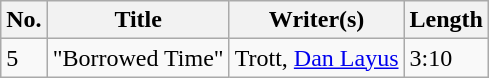<table class="wikitable">
<tr>
<th>No.</th>
<th>Title</th>
<th>Writer(s)</th>
<th>Length</th>
</tr>
<tr>
<td>5</td>
<td>"Borrowed Time"</td>
<td>Trott, <a href='#'>Dan Layus</a></td>
<td>3:10</td>
</tr>
</table>
